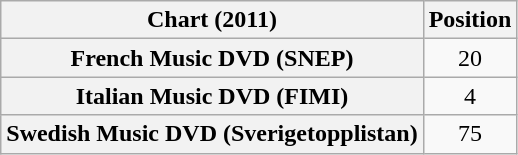<table class="wikitable sortable plainrowheaders" style="text-align:center">
<tr>
<th scope="col">Chart (2011)</th>
<th scope="col">Position</th>
</tr>
<tr>
<th scope="row">French Music DVD (SNEP)</th>
<td>20</td>
</tr>
<tr>
<th scope="row">Italian Music DVD (FIMI)</th>
<td>4</td>
</tr>
<tr>
<th scope="row">Swedish Music DVD (Sverigetopplistan)</th>
<td>75</td>
</tr>
</table>
